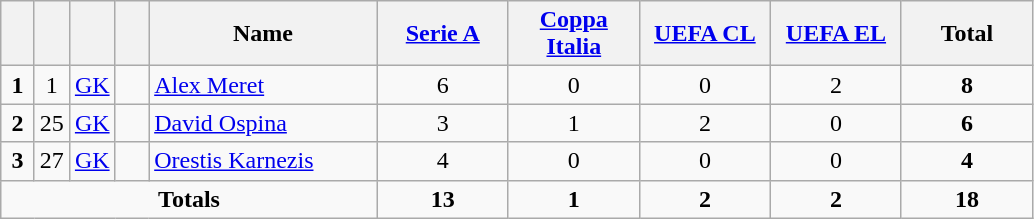<table class="wikitable" style="text-align:center">
<tr>
<th width=15></th>
<th width=15></th>
<th width=15></th>
<th width=15></th>
<th width=145>Name</th>
<th width=80><a href='#'>Serie A</a></th>
<th width=80><a href='#'>Coppa Italia</a></th>
<th width=80><a href='#'>UEFA CL</a></th>
<th width=80><a href='#'>UEFA EL</a></th>
<th width=80>Total</th>
</tr>
<tr>
<td><strong>1</strong></td>
<td>1</td>
<td><a href='#'>GK</a></td>
<td></td>
<td align=left><a href='#'>Alex Meret</a></td>
<td>6</td>
<td>0</td>
<td>0</td>
<td>2</td>
<td><strong>8</strong></td>
</tr>
<tr>
<td><strong>2</strong></td>
<td>25</td>
<td><a href='#'>GK</a></td>
<td></td>
<td align=left><a href='#'>David Ospina</a></td>
<td>3</td>
<td>1</td>
<td>2</td>
<td>0</td>
<td><strong>6</strong></td>
</tr>
<tr>
<td><strong>3</strong></td>
<td>27</td>
<td><a href='#'>GK</a></td>
<td></td>
<td align=left><a href='#'>Orestis Karnezis</a></td>
<td>4</td>
<td>0</td>
<td>0</td>
<td>0</td>
<td><strong>4</strong></td>
</tr>
<tr>
<td colspan=5><strong>Totals</strong></td>
<td><strong>13</strong></td>
<td><strong>1</strong></td>
<td><strong>2</strong></td>
<td><strong>2</strong></td>
<td><strong>18</strong></td>
</tr>
</table>
